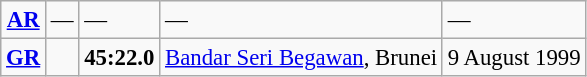<table class="wikitable" style="font-size:95%; position:relative;">
<tr>
<td align=center><strong><a href='#'>AR</a></strong></td>
<td>—</td>
<td>—</td>
<td>—</td>
<td>—</td>
</tr>
<tr>
<td align=center><strong><a href='#'>GR</a></strong></td>
<td></td>
<td><strong>45:22.0</strong></td>
<td><a href='#'>Bandar Seri Begawan</a>, Brunei</td>
<td>9 August 1999</td>
</tr>
</table>
